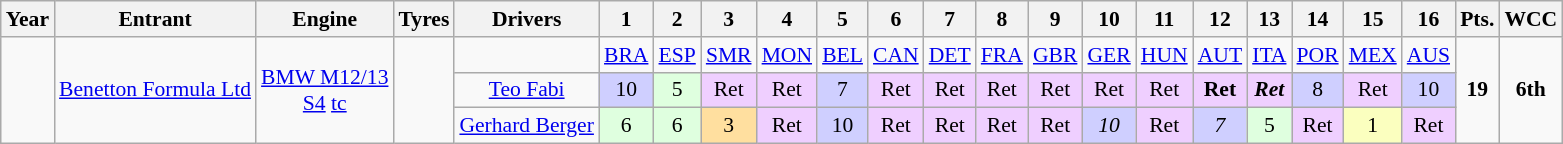<table class="wikitable" style="text-align:center; font-size:90%">
<tr>
<th>Year</th>
<th>Entrant</th>
<th>Engine</th>
<th>Tyres</th>
<th>Drivers</th>
<th>1</th>
<th>2</th>
<th>3</th>
<th>4</th>
<th>5</th>
<th>6</th>
<th>7</th>
<th>8</th>
<th>9</th>
<th>10</th>
<th>11</th>
<th>12</th>
<th>13</th>
<th>14</th>
<th>15</th>
<th>16</th>
<th>Pts.</th>
<th>WCC</th>
</tr>
<tr>
<td rowspan="3"></td>
<td rowspan="3"><a href='#'>Benetton Formula Ltd</a></td>
<td rowspan="3"><a href='#'>BMW M12/13</a><br><a href='#'>S4</a> <a href='#'>tc</a></td>
<td rowspan="3"></td>
<td></td>
<td><a href='#'>BRA</a></td>
<td><a href='#'>ESP</a></td>
<td><a href='#'>SMR</a></td>
<td><a href='#'>MON</a></td>
<td><a href='#'>BEL</a></td>
<td><a href='#'>CAN</a></td>
<td><a href='#'>DET</a></td>
<td><a href='#'>FRA</a></td>
<td><a href='#'>GBR</a></td>
<td><a href='#'>GER</a></td>
<td><a href='#'>HUN</a></td>
<td><a href='#'>AUT</a></td>
<td><a href='#'>ITA</a></td>
<td><a href='#'>POR</a></td>
<td><a href='#'>MEX</a></td>
<td><a href='#'>AUS</a></td>
<td rowspan="3"><strong>19</strong></td>
<td rowspan="3"><strong>6th</strong></td>
</tr>
<tr>
<td align="center"><a href='#'>Teo Fabi</a></td>
<td style="background:#CFCFFF;">10</td>
<td style="background:#DFFFDF;">5</td>
<td style="background:#EFCFFF;">Ret</td>
<td style="background:#EFCFFF;">Ret</td>
<td style="background:#CFCFFF;">7</td>
<td style="background:#EFCFFF;">Ret</td>
<td style="background:#EFCFFF;">Ret</td>
<td style="background:#EFCFFF;">Ret</td>
<td style="background:#EFCFFF;">Ret</td>
<td style="background:#EFCFFF;">Ret</td>
<td style="background:#EFCFFF;">Ret</td>
<td style="background:#EFCFFF;"><strong>Ret</strong></td>
<td style="background:#EFCFFF;"><strong><em>Ret</em></strong></td>
<td style="background:#CFCFFF;">8</td>
<td style="background:#EFCFFF;">Ret</td>
<td style="background:#CFCFFF;">10</td>
</tr>
<tr>
<td align="left"><a href='#'>Gerhard Berger</a></td>
<td style="background:#DFFFDF;">6</td>
<td style="background:#DFFFDF;">6</td>
<td style="background:#FFDF9F;">3</td>
<td style="background:#EFCFFF;">Ret</td>
<td style="background:#CFCFFF;">10</td>
<td style="background:#EFCFFF;">Ret</td>
<td style="background:#EFCFFF;">Ret</td>
<td style="background:#EFCFFF;">Ret</td>
<td style="background:#EFCFFF;">Ret</td>
<td style="background:#CFCFFF;"><em>10</em></td>
<td style="background:#EFCFFF;">Ret</td>
<td style="background:#CFCFFF;"><em>7</em></td>
<td style="background:#DFFFDF;">5</td>
<td style="background:#EFCFFF;">Ret</td>
<td style="background:#FBFFBF;">1</td>
<td style="background:#EFCFFF;">Ret</td>
</tr>
</table>
